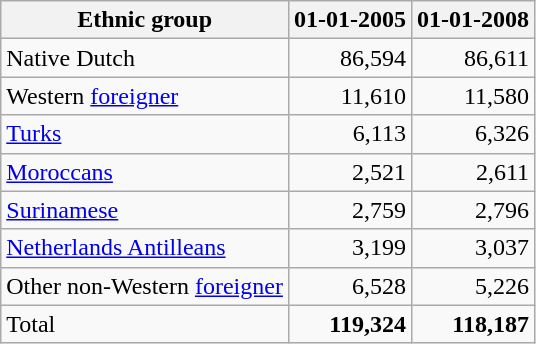<table class="wikitable">
<tr>
<th>Ethnic group</th>
<th class="nowrap">01-01-2005</th>
<th class="nowrap">01-01-2008</th>
</tr>
<tr>
<td>Native Dutch</td>
<td ALIGN="right">86,594</td>
<td ALIGN="right">86,611</td>
</tr>
<tr>
<td>Western <a href='#'>foreigner</a></td>
<td ALIGN="right">11,610</td>
<td ALIGN="right">11,580</td>
</tr>
<tr>
<td><a href='#'>Turks</a></td>
<td ALIGN="right">6,113</td>
<td ALIGN="right">6,326</td>
</tr>
<tr>
<td><a href='#'>Moroccans</a></td>
<td ALIGN="right">2,521</td>
<td ALIGN="right">2,611</td>
</tr>
<tr>
<td><a href='#'>Surinamese</a></td>
<td ALIGN="right">2,759</td>
<td ALIGN="right">2,796</td>
</tr>
<tr>
<td><a href='#'>Netherlands Antilleans</a></td>
<td ALIGN="right">3,199</td>
<td ALIGN="right">3,037</td>
</tr>
<tr>
<td>Other non-Western <a href='#'>foreigner</a></td>
<td ALIGN="right">6,528</td>
<td ALIGN="right">5,226</td>
</tr>
<tr>
<td>Total</td>
<td ALIGN="right"><strong>119,324</strong></td>
<td ALIGN="right"><strong>118,187</strong></td>
</tr>
</table>
